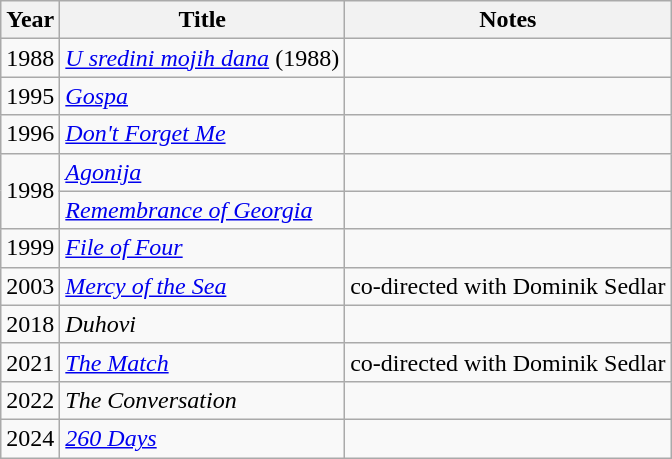<table class="wikitable sortable">
<tr>
<th>Year</th>
<th>Title</th>
<th class="unsortable">Notes</th>
</tr>
<tr>
<td>1988</td>
<td><em><a href='#'>U sredini mojih dana</a></em> (1988)</td>
<td></td>
</tr>
<tr>
<td>1995</td>
<td><em><a href='#'>Gospa</a></em></td>
<td></td>
</tr>
<tr>
<td>1996</td>
<td><em><a href='#'>Don't Forget Me</a></em></td>
<td></td>
</tr>
<tr>
<td rowspan="2">1998</td>
<td><em><a href='#'>Agonija</a></em></td>
<td></td>
</tr>
<tr>
<td><em><a href='#'>Remembrance of Georgia</a></em></td>
<td></td>
</tr>
<tr>
<td>1999</td>
<td><em><a href='#'>File of Four</a></em></td>
<td></td>
</tr>
<tr>
<td>2003</td>
<td><em><a href='#'>Mercy of the Sea</a></em></td>
<td>co-directed with Dominik Sedlar</td>
</tr>
<tr>
<td>2018</td>
<td><em>Duhovi</em></td>
<td></td>
</tr>
<tr>
<td>2021</td>
<td><em><a href='#'>The Match</a></em></td>
<td>co-directed with Dominik Sedlar</td>
</tr>
<tr>
<td>2022</td>
<td><em>The Conversation</em></td>
<td></td>
</tr>
<tr>
<td>2024</td>
<td><em><a href='#'>260 Days</a></em></td>
<td></td>
</tr>
</table>
